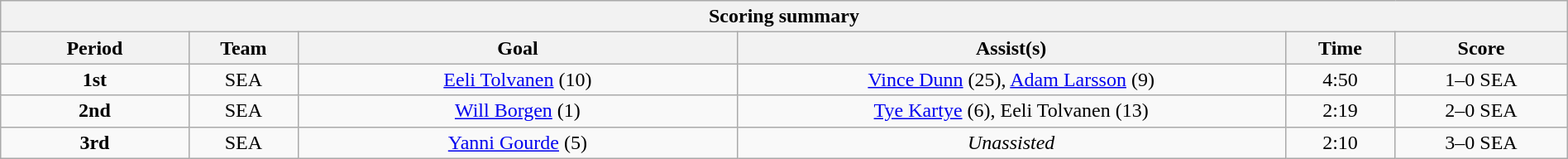<table style="width:100%;" class="wikitable">
<tr>
<th colspan=6>Scoring summary</th>
</tr>
<tr>
<th style="width:12%;">Period</th>
<th style="width:7%;">Team</th>
<th style="width:28%;">Goal</th>
<th style="width:35%;">Assist(s)</th>
<th style="width:7%;">Time</th>
<th style="width:11%;">Score</th>
</tr>
<tr style="text-align:center;">
<td style="text-align:center;"><strong>1st</strong></td>
<td align=center>SEA</td>
<td><a href='#'>Eeli Tolvanen</a> (10)</td>
<td><a href='#'>Vince Dunn</a> (25), <a href='#'>Adam Larsson</a> (9)</td>
<td align=center>4:50</td>
<td align=center>1–0 SEA</td>
</tr>
<tr style="text-align:center;">
<td style="text-align:center;"><strong>2nd</strong></td>
<td align=center>SEA</td>
<td><a href='#'>Will Borgen</a> (1)</td>
<td><a href='#'>Tye Kartye</a> (6), Eeli Tolvanen (13)</td>
<td align=center>2:19</td>
<td align=center>2–0 SEA</td>
</tr>
<tr style="text-align:center;">
<td style="text-align:center;"><strong>3rd</strong></td>
<td align=center>SEA</td>
<td><a href='#'>Yanni Gourde</a> (5)</td>
<td><em>Unassisted</em></td>
<td align=center>2:10</td>
<td align=center>3–0 SEA</td>
</tr>
</table>
